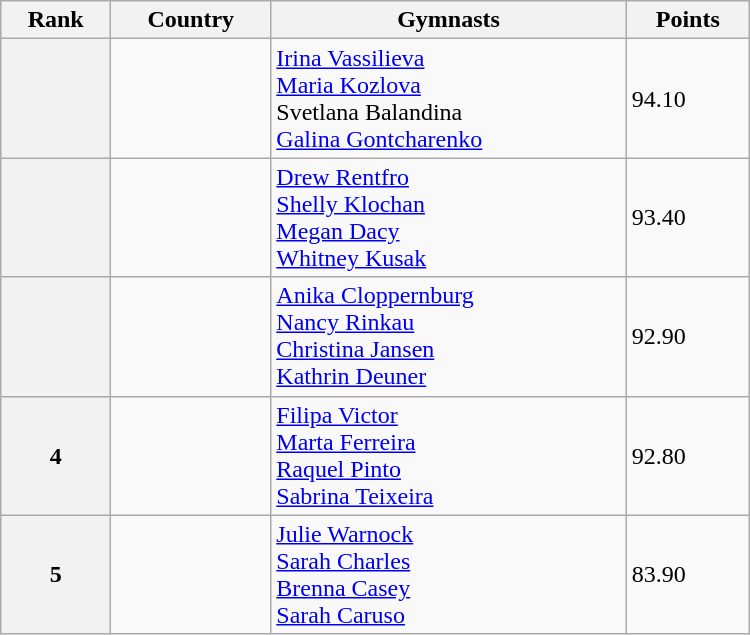<table class="wikitable" width=500>
<tr bgcolor="#efefef">
<th>Rank</th>
<th>Country</th>
<th>Gymnasts</th>
<th>Points</th>
</tr>
<tr>
<th></th>
<td></td>
<td><a href='#'>Irina Vassilieva</a><br><a href='#'>Maria Kozlova</a><br>Svetlana Balandina<br><a href='#'>Galina Gontcharenko</a></td>
<td>94.10</td>
</tr>
<tr>
<th></th>
<td></td>
<td><a href='#'>Drew Rentfro</a><br><a href='#'>Shelly Klochan</a><br><a href='#'>Megan Dacy</a><br><a href='#'>Whitney Kusak</a></td>
<td>93.40</td>
</tr>
<tr>
<th></th>
<td></td>
<td><a href='#'>Anika Cloppernburg</a><br><a href='#'>Nancy Rinkau</a> <br><a href='#'>Christina Jansen</a><br><a href='#'>Kathrin Deuner</a></td>
<td>92.90</td>
</tr>
<tr>
<th>4</th>
<td></td>
<td><a href='#'>Filipa Victor</a><br><a href='#'>Marta Ferreira</a><br><a href='#'>Raquel Pinto</a><br><a href='#'>Sabrina Teixeira</a></td>
<td>92.80</td>
</tr>
<tr>
<th>5</th>
<td></td>
<td><a href='#'>Julie Warnock</a><br><a href='#'>Sarah Charles</a><br><a href='#'>Brenna Casey</a><br><a href='#'>Sarah Caruso</a></td>
<td>83.90</td>
</tr>
</table>
